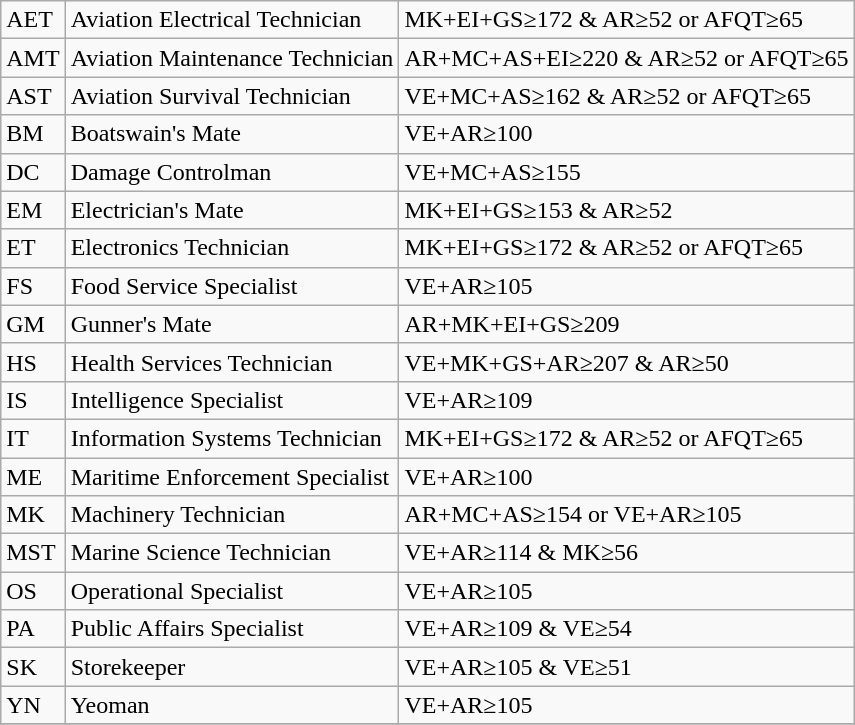<table class="wikitable">
<tr>
<td>AET</td>
<td>Aviation Electrical Technician</td>
<td>MK+EI+GS≥172 & AR≥52 or AFQT≥65</td>
</tr>
<tr>
<td>AMT</td>
<td>Aviation Maintenance Technician</td>
<td>AR+MC+AS+EI≥220 & AR≥52 or AFQT≥65</td>
</tr>
<tr>
<td>AST</td>
<td>Aviation Survival Technician</td>
<td>VE+MC+AS≥162 & AR≥52 or AFQT≥65</td>
</tr>
<tr>
<td>BM</td>
<td>Boatswain's Mate</td>
<td>VE+AR≥100</td>
</tr>
<tr>
<td>DC</td>
<td>Damage Controlman</td>
<td>VE+MC+AS≥155</td>
</tr>
<tr>
<td>EM</td>
<td>Electrician's Mate</td>
<td>MK+EI+GS≥153 & AR≥52</td>
</tr>
<tr>
<td>ET</td>
<td>Electronics Technician</td>
<td>MK+EI+GS≥172 & AR≥52 or AFQT≥65</td>
</tr>
<tr>
<td>FS</td>
<td>Food Service Specialist</td>
<td>VE+AR≥105</td>
</tr>
<tr>
<td>GM</td>
<td>Gunner's Mate</td>
<td>AR+MK+EI+GS≥209</td>
</tr>
<tr>
<td>HS</td>
<td>Health Services Technician</td>
<td>VE+MK+GS+AR≥207 & AR≥50</td>
</tr>
<tr>
<td>IS</td>
<td>Intelligence Specialist</td>
<td>VE+AR≥109</td>
</tr>
<tr>
<td>IT</td>
<td>Information Systems Technician</td>
<td>MK+EI+GS≥172 & AR≥52 or AFQT≥65</td>
</tr>
<tr>
<td>ME</td>
<td>Maritime Enforcement Specialist</td>
<td>VE+AR≥100</td>
</tr>
<tr>
<td>MK</td>
<td>Machinery Technician</td>
<td>AR+MC+AS≥154 or VE+AR≥105</td>
</tr>
<tr>
<td>MST</td>
<td>Marine Science Technician</td>
<td>VE+AR≥114 & MK≥56</td>
</tr>
<tr>
<td>OS</td>
<td>Operational Specialist</td>
<td>VE+AR≥105</td>
</tr>
<tr>
<td>PA</td>
<td>Public Affairs Specialist</td>
<td>VE+AR≥109 & VE≥54</td>
</tr>
<tr>
<td>SK</td>
<td>Storekeeper</td>
<td>VE+AR≥105 & VE≥51</td>
</tr>
<tr>
<td>YN</td>
<td>Yeoman</td>
<td>VE+AR≥105</td>
</tr>
<tr>
</tr>
</table>
